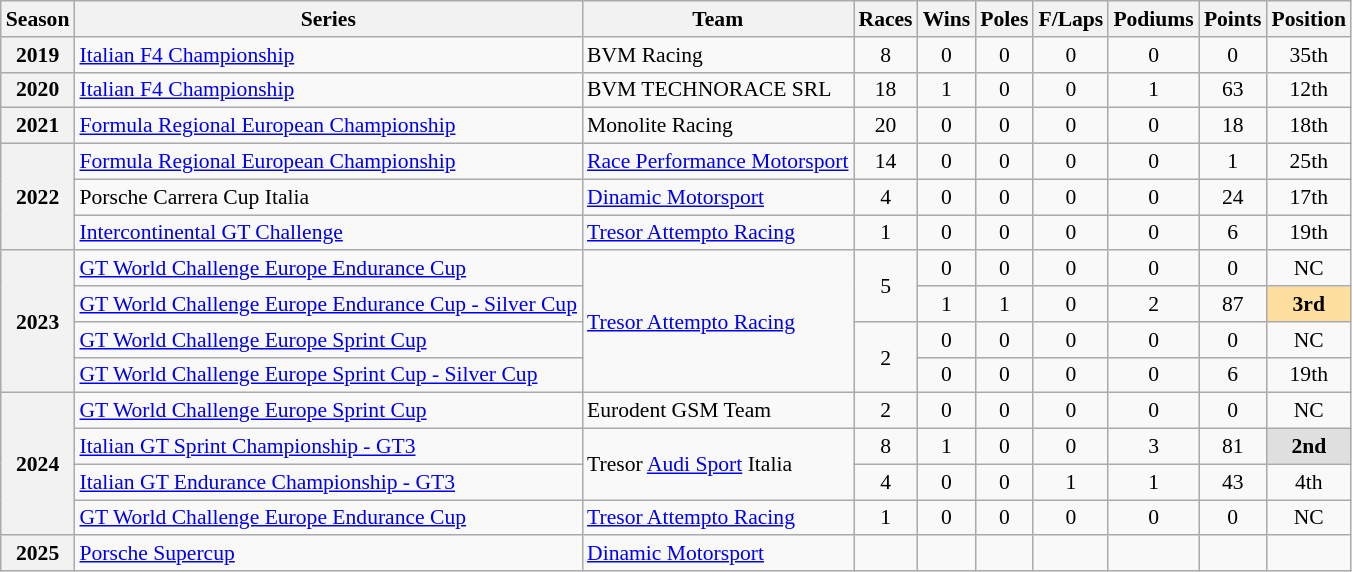<table class="wikitable" style="font-size: 90%; text-align:center">
<tr>
<th>Season</th>
<th>Series</th>
<th>Team</th>
<th>Races</th>
<th>Wins</th>
<th>Poles</th>
<th>F/Laps</th>
<th>Podiums</th>
<th>Points</th>
<th>Position</th>
</tr>
<tr>
<th>2019</th>
<td align=left><a href='#'>Italian F4 Championship</a></td>
<td align=left>BVM Racing</td>
<td>8</td>
<td>0</td>
<td>0</td>
<td>0</td>
<td>0</td>
<td>0</td>
<td>35th</td>
</tr>
<tr>
<th>2020</th>
<td align=left><a href='#'>Italian F4 Championship</a></td>
<td align=left>BVM TECHNORACE  SRL</td>
<td>18</td>
<td>1</td>
<td>0</td>
<td>0</td>
<td>1</td>
<td>63</td>
<td>12th</td>
</tr>
<tr>
<th>2021</th>
<td align=left><a href='#'>Formula Regional European Championship</a></td>
<td align=left>Monolite Racing</td>
<td>20</td>
<td>0</td>
<td>0</td>
<td>0</td>
<td>0</td>
<td>18</td>
<td>18th</td>
</tr>
<tr>
<th rowspan="3">2022</th>
<td align=left><a href='#'>Formula Regional European Championship</a></td>
<td align=left><a href='#'>Race Performance Motorsport</a></td>
<td>14</td>
<td>0</td>
<td>0</td>
<td>0</td>
<td>0</td>
<td>1</td>
<td>25th</td>
</tr>
<tr>
<td align=left>Porsche Carrera Cup Italia</td>
<td align=left><a href='#'>Dinamic Motorsport</a></td>
<td>4</td>
<td>0</td>
<td>0</td>
<td>0</td>
<td>0</td>
<td>24</td>
<td>17th</td>
</tr>
<tr>
<td align=left><a href='#'>Intercontinental GT Challenge</a></td>
<td align=left><a href='#'>Tresor Attempto Racing</a></td>
<td>1</td>
<td>0</td>
<td>0</td>
<td>0</td>
<td>0</td>
<td>6</td>
<td>19th</td>
</tr>
<tr>
<th rowspan="4">2023</th>
<td align=left><a href='#'>GT World Challenge Europe Endurance Cup</a></td>
<td rowspan="4" align="left"><a href='#'>Tresor Attempto Racing</a></td>
<td rowspan="2">5</td>
<td>0</td>
<td>0</td>
<td>0</td>
<td>0</td>
<td>0</td>
<td>NC</td>
</tr>
<tr>
<td align="left"><a href='#'>GT World Challenge Europe Endurance Cup - Silver Cup</a></td>
<td>1</td>
<td>1</td>
<td>0</td>
<td>2</td>
<td>87</td>
<td style="background:#FFDF9F;"><strong>3rd</strong></td>
</tr>
<tr>
<td align="left"><a href='#'>GT World Challenge Europe Sprint Cup</a></td>
<td rowspan="2">2</td>
<td>0</td>
<td>0</td>
<td>0</td>
<td>0</td>
<td>0</td>
<td>NC</td>
</tr>
<tr>
<td align="left"><a href='#'>GT World Challenge Europe Sprint Cup - Silver Cup</a></td>
<td>0</td>
<td>0</td>
<td>0</td>
<td>0</td>
<td>6</td>
<td>19th</td>
</tr>
<tr>
<th rowspan="4">2024</th>
<td align=left><a href='#'>GT World Challenge Europe Sprint Cup</a></td>
<td align=left>Eurodent GSM Team</td>
<td>2</td>
<td>0</td>
<td>0</td>
<td>0</td>
<td>0</td>
<td>0</td>
<td>NC</td>
</tr>
<tr>
<td align=left><a href='#'>Italian GT Sprint Championship - GT3</a></td>
<td rowspan="2" align="left">Tresor <a href='#'>Audi Sport</a> Italia</td>
<td>8</td>
<td>1</td>
<td>0</td>
<td>0</td>
<td>3</td>
<td>81</td>
<td style="background:#DFDFDF"><strong>2nd</strong></td>
</tr>
<tr>
<td align=left><a href='#'>Italian GT Endurance Championship - GT3</a></td>
<td>4</td>
<td>0</td>
<td>0</td>
<td>1</td>
<td>1</td>
<td>43</td>
<td>4th</td>
</tr>
<tr>
<td align=left><a href='#'>GT World Challenge Europe Endurance Cup</a></td>
<td align=left><a href='#'>Tresor Attempto Racing</a></td>
<td>1</td>
<td>0</td>
<td>0</td>
<td>0</td>
<td>0</td>
<td>0</td>
<td>NC</td>
</tr>
<tr>
<th>2025</th>
<td align=left><a href='#'>Porsche Supercup</a></td>
<td align=left><a href='#'>Dinamic Motorsport</a></td>
<td></td>
<td></td>
<td></td>
<td></td>
<td></td>
<td></td>
<td></td>
</tr>
</table>
